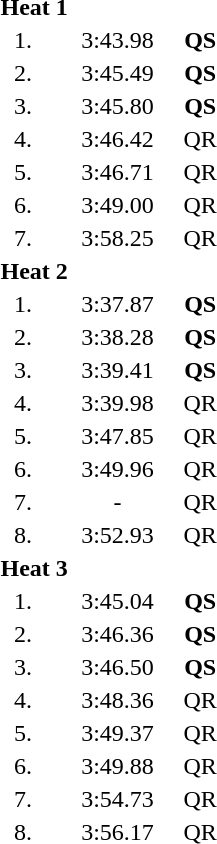<table style="text-align:center">
<tr>
<td colspan=4 align=left><strong>Heat 1</strong></td>
</tr>
<tr>
<td width=30>1.</td>
<td align=left></td>
<td width=80>3:43.98</td>
<td><strong>QS</strong></td>
</tr>
<tr>
<td>2.</td>
<td align=left></td>
<td>3:45.49</td>
<td><strong>QS</strong></td>
</tr>
<tr>
<td>3.</td>
<td align=left></td>
<td>3:45.80</td>
<td><strong>QS</strong></td>
</tr>
<tr>
<td>4.</td>
<td align=left></td>
<td>3:46.42</td>
<td>QR</td>
</tr>
<tr>
<td>5.</td>
<td align=left></td>
<td>3:46.71</td>
<td>QR</td>
</tr>
<tr>
<td>6.</td>
<td align=left></td>
<td>3:49.00</td>
<td>QR</td>
</tr>
<tr>
<td>7.</td>
<td align=left></td>
<td>3:58.25</td>
<td>QR</td>
</tr>
<tr>
<td colspan=4 align=left><strong>Heat 2</strong></td>
</tr>
<tr>
<td>1.</td>
<td align=left></td>
<td>3:37.87</td>
<td><strong>QS</strong></td>
</tr>
<tr>
<td>2.</td>
<td align=left></td>
<td>3:38.28</td>
<td><strong>QS</strong></td>
</tr>
<tr>
<td>3.</td>
<td align=left></td>
<td>3:39.41</td>
<td><strong>QS</strong></td>
</tr>
<tr>
<td>4.</td>
<td align=left></td>
<td>3:39.98</td>
<td>QR</td>
</tr>
<tr>
<td>5.</td>
<td align=left></td>
<td>3:47.85</td>
<td>QR</td>
</tr>
<tr>
<td>6.</td>
<td align=left></td>
<td>3:49.96</td>
<td>QR</td>
</tr>
<tr>
<td>7.</td>
<td align=left></td>
<td>-</td>
<td>QR</td>
</tr>
<tr>
<td>8.</td>
<td align=left></td>
<td>3:52.93</td>
<td>QR</td>
</tr>
<tr>
<td colspan=4 align=left><strong>Heat 3</strong></td>
</tr>
<tr>
<td>1.</td>
<td align=left></td>
<td>3:45.04</td>
<td><strong>QS</strong></td>
</tr>
<tr>
<td>2.</td>
<td align=left></td>
<td>3:46.36</td>
<td><strong>QS</strong></td>
</tr>
<tr>
<td>3.</td>
<td align=left></td>
<td>3:46.50</td>
<td><strong>QS</strong></td>
</tr>
<tr>
<td>4.</td>
<td align=left></td>
<td>3:48.36</td>
<td>QR</td>
</tr>
<tr>
<td>5.</td>
<td align=left></td>
<td>3:49.37</td>
<td>QR</td>
</tr>
<tr>
<td>6.</td>
<td align=left></td>
<td>3:49.88</td>
<td>QR</td>
</tr>
<tr>
<td>7.</td>
<td align=left></td>
<td>3:54.73</td>
<td>QR</td>
</tr>
<tr>
<td>8.</td>
<td align=left></td>
<td>3:56.17</td>
<td>QR</td>
</tr>
</table>
